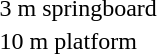<table>
<tr>
<td>3 m springboard</td>
<td></td>
<td></td>
<td></td>
</tr>
<tr>
<td>10 m platform</td>
<td></td>
<td></td>
<td></td>
</tr>
</table>
